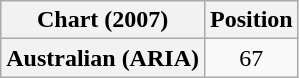<table class="wikitable plainrowheaders" style="text-align:center">
<tr>
<th>Chart (2007)</th>
<th>Position</th>
</tr>
<tr>
<th scope="row">Australian (ARIA)</th>
<td>67</td>
</tr>
</table>
